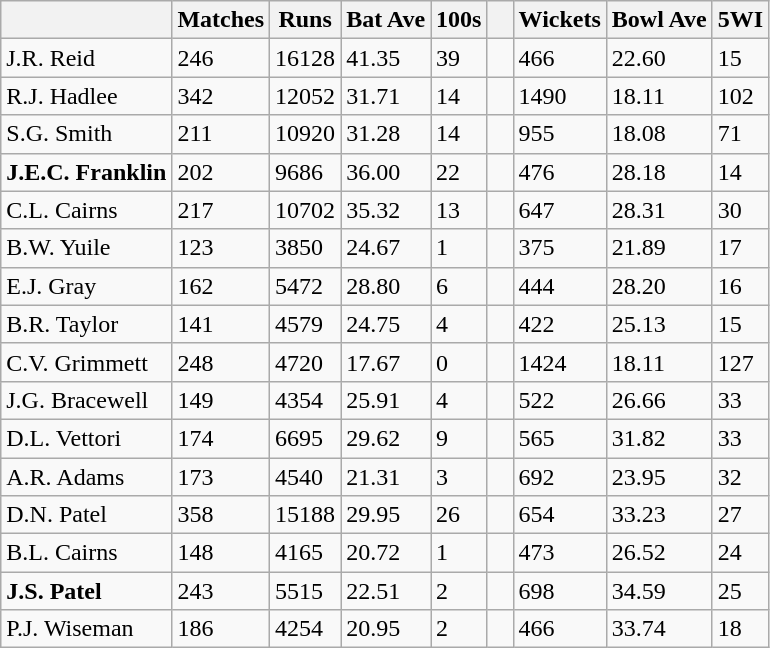<table class="wikitable">
<tr>
<th></th>
<th>Matches</th>
<th>Runs</th>
<th>Bat Ave</th>
<th>100s</th>
<th width="10pt"></th>
<th>Wickets</th>
<th>Bowl Ave</th>
<th>5WI</th>
</tr>
<tr>
<td>J.R. Reid</td>
<td>246</td>
<td>16128</td>
<td>41.35</td>
<td>39</td>
<td></td>
<td>466</td>
<td>22.60</td>
<td>15</td>
</tr>
<tr>
<td>R.J. Hadlee</td>
<td>342</td>
<td>12052</td>
<td>31.71</td>
<td>14</td>
<td></td>
<td>1490</td>
<td>18.11</td>
<td>102</td>
</tr>
<tr>
<td>S.G. Smith</td>
<td>211</td>
<td>10920</td>
<td>31.28</td>
<td>14</td>
<td></td>
<td>955</td>
<td>18.08</td>
<td>71</td>
</tr>
<tr>
<td><strong>J.E.C. Franklin</strong></td>
<td>202</td>
<td>9686</td>
<td>36.00</td>
<td>22</td>
<td></td>
<td>476</td>
<td>28.18</td>
<td>14</td>
</tr>
<tr>
<td>C.L. Cairns</td>
<td>217</td>
<td>10702</td>
<td>35.32</td>
<td>13</td>
<td></td>
<td>647</td>
<td>28.31</td>
<td>30</td>
</tr>
<tr>
<td>B.W. Yuile</td>
<td>123</td>
<td>3850</td>
<td>24.67</td>
<td>1</td>
<td></td>
<td>375</td>
<td>21.89</td>
<td>17</td>
</tr>
<tr>
<td>E.J. Gray</td>
<td>162</td>
<td>5472</td>
<td>28.80</td>
<td>6</td>
<td></td>
<td>444</td>
<td>28.20</td>
<td>16</td>
</tr>
<tr>
<td>B.R. Taylor</td>
<td>141</td>
<td>4579</td>
<td>24.75</td>
<td>4</td>
<td></td>
<td>422</td>
<td>25.13</td>
<td>15</td>
</tr>
<tr>
<td>C.V. Grimmett</td>
<td>248</td>
<td>4720</td>
<td>17.67</td>
<td>0</td>
<td></td>
<td>1424</td>
<td>18.11</td>
<td>127</td>
</tr>
<tr>
<td>J.G. Bracewell</td>
<td>149</td>
<td>4354</td>
<td>25.91</td>
<td>4</td>
<td></td>
<td>522</td>
<td>26.66</td>
<td>33</td>
</tr>
<tr>
<td>D.L. Vettori</td>
<td>174</td>
<td>6695</td>
<td>29.62</td>
<td>9</td>
<td></td>
<td>565</td>
<td>31.82</td>
<td>33</td>
</tr>
<tr>
<td>A.R. Adams</td>
<td>173</td>
<td>4540</td>
<td>21.31</td>
<td>3</td>
<td></td>
<td>692</td>
<td>23.95</td>
<td>32</td>
</tr>
<tr>
<td>D.N. Patel</td>
<td>358</td>
<td>15188</td>
<td>29.95</td>
<td>26</td>
<td></td>
<td>654</td>
<td>33.23</td>
<td>27</td>
</tr>
<tr>
<td>B.L. Cairns</td>
<td>148</td>
<td>4165</td>
<td>20.72</td>
<td>1</td>
<td></td>
<td>473</td>
<td>26.52</td>
<td>24</td>
</tr>
<tr>
<td><strong>J.S. Patel</strong></td>
<td>243</td>
<td>5515</td>
<td>22.51</td>
<td>2</td>
<td></td>
<td>698</td>
<td>34.59</td>
<td>25</td>
</tr>
<tr>
<td>P.J. Wiseman</td>
<td>186</td>
<td>4254</td>
<td>20.95</td>
<td>2</td>
<td></td>
<td>466</td>
<td>33.74</td>
<td>18</td>
</tr>
</table>
